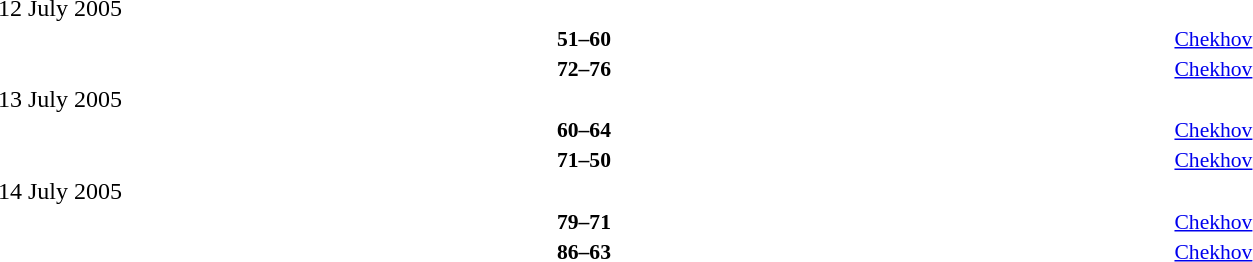<table style="width:100%;" cellspacing="1">
<tr>
<th width=25%></th>
<th width=3%></th>
<th width=6%></th>
<th width=3%></th>
<th width=25%></th>
</tr>
<tr>
<td>12 July 2005</td>
</tr>
<tr style=font-size:90%>
<td align=right><strong></strong></td>
<td></td>
<td align=center><strong>51–60</strong></td>
<td></td>
<td><strong></strong></td>
<td><a href='#'>Chekhov</a></td>
</tr>
<tr style=font-size:90%>
<td align=right><strong></strong></td>
<td></td>
<td align=center><strong>72–76</strong></td>
<td></td>
<td><strong></strong></td>
<td><a href='#'>Chekhov</a></td>
</tr>
<tr>
<td>13 July 2005</td>
</tr>
<tr style=font-size:90%>
<td align=right><strong></strong></td>
<td></td>
<td align=center><strong>60–64</strong></td>
<td></td>
<td><strong></strong></td>
<td><a href='#'>Chekhov</a></td>
</tr>
<tr style=font-size:90%>
<td align=right><strong></strong></td>
<td></td>
<td align=center><strong>71–50</strong></td>
<td></td>
<td><strong></strong></td>
<td><a href='#'>Chekhov</a></td>
</tr>
<tr>
<td>14 July 2005</td>
</tr>
<tr style=font-size:90%>
<td align=right><strong></strong></td>
<td></td>
<td align=center><strong>79–71</strong></td>
<td></td>
<td><strong></strong></td>
<td><a href='#'>Chekhov</a></td>
</tr>
<tr style=font-size:90%>
<td align=right><strong></strong></td>
<td></td>
<td align=center><strong>86–63</strong></td>
<td></td>
<td><strong></strong></td>
<td><a href='#'>Chekhov</a></td>
</tr>
</table>
